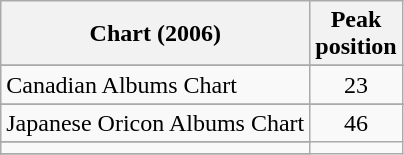<table class="wikitable sortable" border="1">
<tr>
<th>Chart (2006)</th>
<th>Peak<br>position</th>
</tr>
<tr>
</tr>
<tr>
</tr>
<tr>
<td>Canadian Albums Chart</td>
<td align="center">23</td>
</tr>
<tr>
</tr>
<tr>
</tr>
<tr>
</tr>
<tr>
</tr>
<tr>
</tr>
<tr>
<td>Japanese Oricon Albums Chart</td>
<td align="center">46</td>
</tr>
<tr>
</tr>
<tr>
</tr>
<tr>
</tr>
<tr>
</tr>
<tr>
</tr>
<tr>
</tr>
<tr>
<td></td>
</tr>
<tr>
</tr>
<tr>
</tr>
</table>
